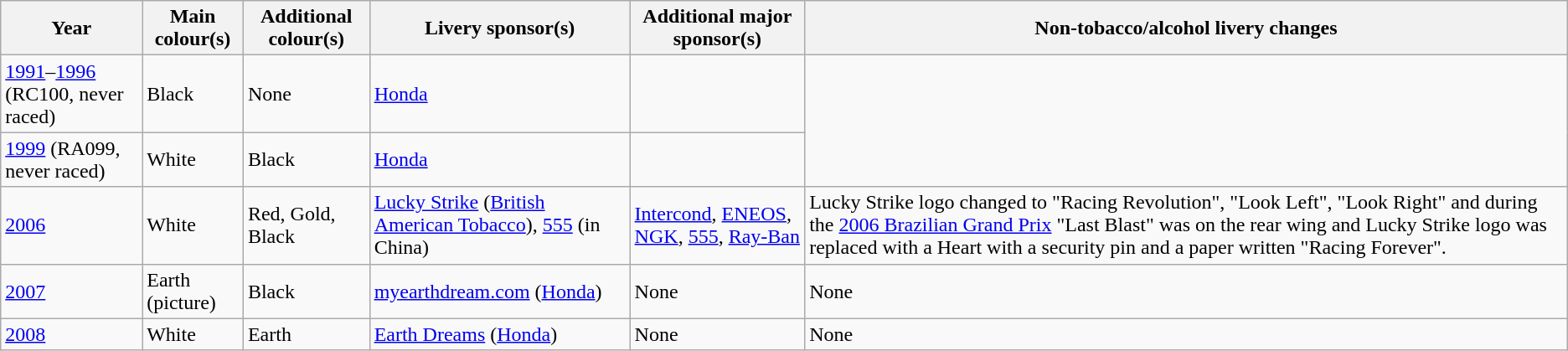<table class="wikitable">
<tr>
<th>Year</th>
<th>Main colour(s)</th>
<th>Additional colour(s)</th>
<th>Livery sponsor(s)</th>
<th>Additional major sponsor(s)</th>
<th>Non-tobacco/alcohol livery changes</th>
</tr>
<tr>
<td><a href='#'>1991</a>–<a href='#'>1996</a> (RC100, never raced)</td>
<td>Black</td>
<td>None</td>
<td><a href='#'>Honda</a></td>
<td></td>
</tr>
<tr>
<td><a href='#'>1999</a> (RA099, never raced)</td>
<td>White</td>
<td>Black</td>
<td><a href='#'>Honda</a></td>
<td></td>
</tr>
<tr>
<td><a href='#'>2006</a></td>
<td>White</td>
<td>Red, Gold, Black</td>
<td><a href='#'>Lucky Strike</a> (<a href='#'>British American Tobacco</a>), <a href='#'>555</a> (in China)</td>
<td><a href='#'>Intercond</a>, <a href='#'>ENEOS</a>, <a href='#'>NGK</a>, <a href='#'>555</a>, <a href='#'>Ray-Ban</a></td>
<td>Lucky Strike logo changed to "Racing Revolution", "Look Left", "Look Right" and during the <a href='#'>2006 Brazilian Grand Prix</a> "Last Blast" was on the rear wing and Lucky Strike logo was replaced with a Heart with a security pin and a paper written "Racing Forever".</td>
</tr>
<tr>
<td><a href='#'>2007</a></td>
<td>Earth (picture)</td>
<td>Black</td>
<td><a href='#'>myearthdream.com</a> (<a href='#'>Honda</a>)</td>
<td>None</td>
<td>None</td>
</tr>
<tr>
<td><a href='#'>2008</a></td>
<td>White</td>
<td>Earth</td>
<td><a href='#'>Earth Dreams</a> (<a href='#'>Honda</a>)</td>
<td>None</td>
<td>None</td>
</tr>
</table>
